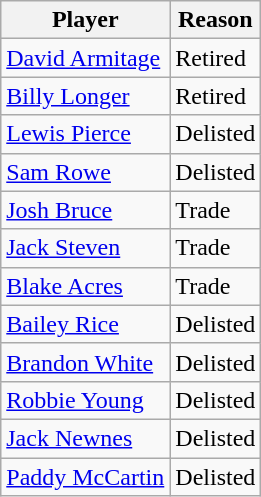<table class="wikitable sortable">
<tr>
<th>Player</th>
<th>Reason</th>
</tr>
<tr>
<td><a href='#'>David Armitage</a></td>
<td>Retired</td>
</tr>
<tr>
<td><a href='#'>Billy Longer</a></td>
<td>Retired</td>
</tr>
<tr>
<td><a href='#'>Lewis Pierce</a></td>
<td>Delisted</td>
</tr>
<tr>
<td><a href='#'>Sam Rowe</a></td>
<td>Delisted</td>
</tr>
<tr>
<td><a href='#'>Josh Bruce</a></td>
<td>Trade</td>
</tr>
<tr>
<td><a href='#'>Jack Steven</a></td>
<td>Trade</td>
</tr>
<tr>
<td><a href='#'>Blake Acres</a></td>
<td>Trade</td>
</tr>
<tr>
<td><a href='#'>Bailey Rice</a></td>
<td>Delisted</td>
</tr>
<tr>
<td><a href='#'>Brandon White</a></td>
<td>Delisted</td>
</tr>
<tr>
<td><a href='#'>Robbie Young</a></td>
<td>Delisted</td>
</tr>
<tr>
<td><a href='#'>Jack Newnes</a></td>
<td>Delisted</td>
</tr>
<tr>
<td><a href='#'>Paddy McCartin</a></td>
<td>Delisted</td>
</tr>
</table>
